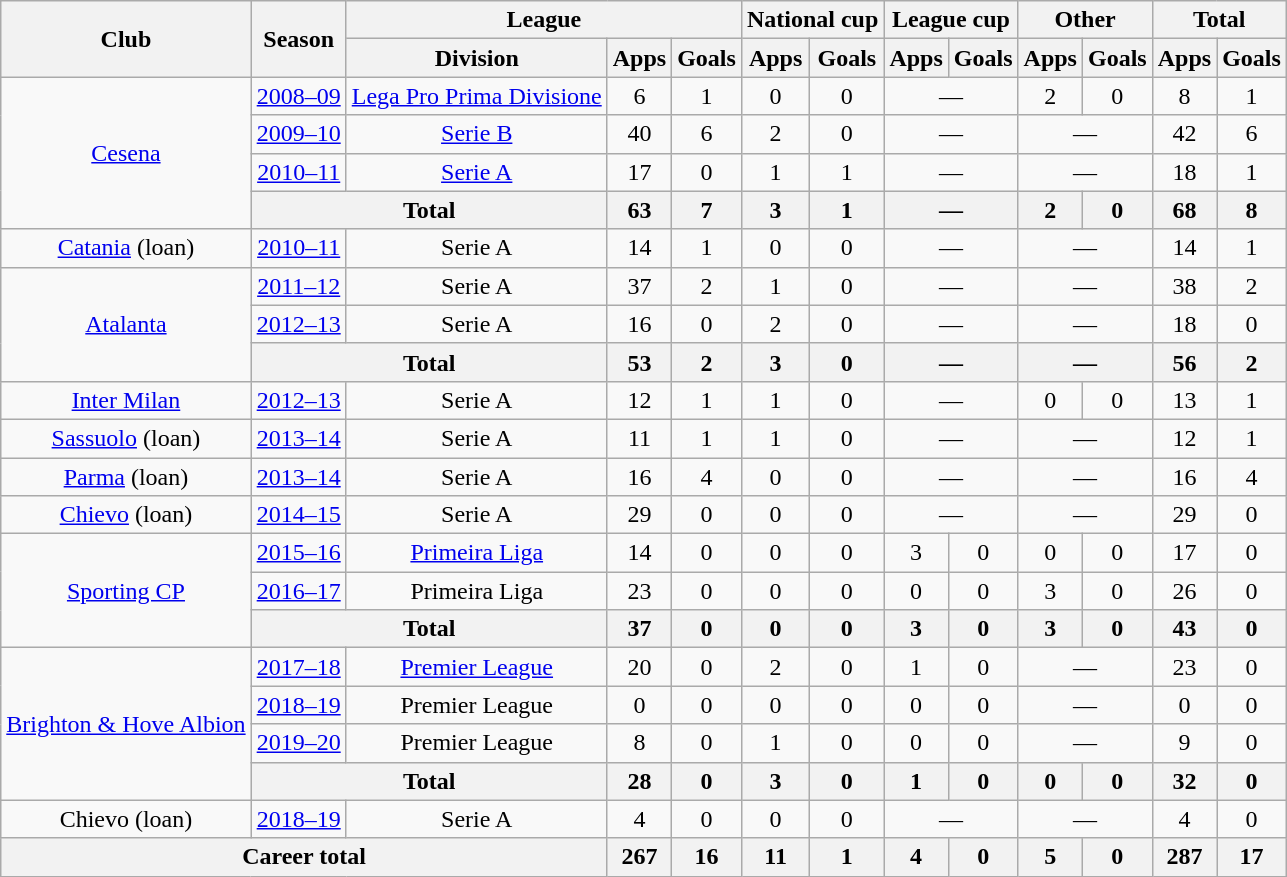<table class="wikitable" style="text-align: center">
<tr>
<th rowspan=2>Club</th>
<th rowspan=2>Season</th>
<th colspan=3>League</th>
<th colspan=2>National cup</th>
<th colspan=2>League cup</th>
<th colspan=2>Other</th>
<th colspan=2>Total</th>
</tr>
<tr>
<th>Division</th>
<th>Apps</th>
<th>Goals</th>
<th>Apps</th>
<th>Goals</th>
<th>Apps</th>
<th>Goals</th>
<th>Apps</th>
<th>Goals</th>
<th>Apps</th>
<th>Goals</th>
</tr>
<tr>
<td rowspan=4><a href='#'>Cesena</a></td>
<td><a href='#'>2008–09</a></td>
<td><a href='#'>Lega Pro Prima Divisione</a></td>
<td>6</td>
<td>1</td>
<td>0</td>
<td>0</td>
<td colspan=2>—</td>
<td>2</td>
<td>0</td>
<td>8</td>
<td>1</td>
</tr>
<tr>
<td><a href='#'>2009–10</a></td>
<td><a href='#'>Serie B</a></td>
<td>40</td>
<td>6</td>
<td>2</td>
<td>0</td>
<td colspan=2>—</td>
<td colspan=2>—</td>
<td>42</td>
<td>6</td>
</tr>
<tr>
<td><a href='#'>2010–11</a></td>
<td><a href='#'>Serie A</a></td>
<td>17</td>
<td>0</td>
<td>1</td>
<td>1</td>
<td colspan=2>—</td>
<td colspan=2>—</td>
<td>18</td>
<td>1</td>
</tr>
<tr>
<th colspan=2>Total</th>
<th>63</th>
<th>7</th>
<th>3</th>
<th>1</th>
<th colspan=2>—</th>
<th>2</th>
<th>0</th>
<th>68</th>
<th>8</th>
</tr>
<tr>
<td><a href='#'>Catania</a> (loan)</td>
<td><a href='#'>2010–11</a></td>
<td>Serie A</td>
<td>14</td>
<td>1</td>
<td>0</td>
<td>0</td>
<td colspan=2>—</td>
<td colspan=2>—</td>
<td>14</td>
<td>1</td>
</tr>
<tr>
<td rowspan=3><a href='#'>Atalanta</a></td>
<td><a href='#'>2011–12</a></td>
<td>Serie A</td>
<td>37</td>
<td>2</td>
<td>1</td>
<td>0</td>
<td colspan=2>—</td>
<td colspan=2>—</td>
<td>38</td>
<td>2</td>
</tr>
<tr>
<td><a href='#'>2012–13</a></td>
<td>Serie A</td>
<td>16</td>
<td>0</td>
<td>2</td>
<td>0</td>
<td colspan=2>—</td>
<td colspan=2>—</td>
<td>18</td>
<td>0</td>
</tr>
<tr>
<th colspan=2>Total</th>
<th>53</th>
<th>2</th>
<th>3</th>
<th>0</th>
<th colspan=2>—</th>
<th colspan=2>—</th>
<th>56</th>
<th>2</th>
</tr>
<tr>
<td><a href='#'>Inter Milan</a></td>
<td><a href='#'>2012–13</a></td>
<td>Serie A</td>
<td>12</td>
<td>1</td>
<td>1</td>
<td>0</td>
<td colspan=2>—</td>
<td>0</td>
<td>0</td>
<td>13</td>
<td>1</td>
</tr>
<tr>
<td><a href='#'>Sassuolo</a> (loan)</td>
<td><a href='#'>2013–14</a></td>
<td>Serie A</td>
<td>11</td>
<td>1</td>
<td>1</td>
<td>0</td>
<td colspan=2>—</td>
<td colspan=2>—</td>
<td>12</td>
<td>1</td>
</tr>
<tr>
<td><a href='#'>Parma</a> (loan)</td>
<td><a href='#'>2013–14</a></td>
<td>Serie A</td>
<td>16</td>
<td>4</td>
<td>0</td>
<td>0</td>
<td colspan=2>—</td>
<td colspan=2>—</td>
<td>16</td>
<td>4</td>
</tr>
<tr>
<td><a href='#'>Chievo</a> (loan)</td>
<td><a href='#'>2014–15</a></td>
<td>Serie A</td>
<td>29</td>
<td>0</td>
<td>0</td>
<td>0</td>
<td colspan=2>—</td>
<td colspan=2>—</td>
<td>29</td>
<td>0</td>
</tr>
<tr>
<td rowspan=3><a href='#'>Sporting CP</a></td>
<td><a href='#'>2015–16</a></td>
<td><a href='#'>Primeira Liga</a></td>
<td>14</td>
<td>0</td>
<td>0</td>
<td>0</td>
<td>3</td>
<td>0</td>
<td>0</td>
<td>0</td>
<td>17</td>
<td>0</td>
</tr>
<tr>
<td><a href='#'>2016–17</a></td>
<td>Primeira Liga</td>
<td>23</td>
<td>0</td>
<td>0</td>
<td>0</td>
<td>0</td>
<td>0</td>
<td>3</td>
<td>0</td>
<td>26</td>
<td>0</td>
</tr>
<tr>
<th colspan=2>Total</th>
<th>37</th>
<th>0</th>
<th>0</th>
<th>0</th>
<th>3</th>
<th>0</th>
<th>3</th>
<th>0</th>
<th>43</th>
<th>0</th>
</tr>
<tr>
<td rowspan=4><a href='#'>Brighton & Hove Albion</a></td>
<td><a href='#'>2017–18</a></td>
<td><a href='#'>Premier League</a></td>
<td>20</td>
<td>0</td>
<td>2</td>
<td>0</td>
<td>1</td>
<td>0</td>
<td colspan=2>—</td>
<td>23</td>
<td>0</td>
</tr>
<tr>
<td><a href='#'>2018–19</a></td>
<td>Premier League</td>
<td>0</td>
<td>0</td>
<td>0</td>
<td>0</td>
<td>0</td>
<td>0</td>
<td colspan=2>—</td>
<td>0</td>
<td>0</td>
</tr>
<tr>
<td><a href='#'>2019–20</a></td>
<td>Premier League</td>
<td>8</td>
<td>0</td>
<td>1</td>
<td>0</td>
<td>0</td>
<td>0</td>
<td colspan=2>—</td>
<td>9</td>
<td>0</td>
</tr>
<tr>
<th colspan=2>Total</th>
<th>28</th>
<th>0</th>
<th>3</th>
<th>0</th>
<th>1</th>
<th>0</th>
<th>0</th>
<th>0</th>
<th>32</th>
<th>0</th>
</tr>
<tr>
<td>Chievo (loan)</td>
<td><a href='#'>2018–19</a></td>
<td>Serie A</td>
<td>4</td>
<td>0</td>
<td>0</td>
<td>0</td>
<td colspan=2>—</td>
<td colspan=2>—</td>
<td>4</td>
<td>0</td>
</tr>
<tr>
<th colspan=3>Career total</th>
<th>267</th>
<th>16</th>
<th>11</th>
<th>1</th>
<th>4</th>
<th>0</th>
<th>5</th>
<th>0</th>
<th>287</th>
<th>17</th>
</tr>
</table>
